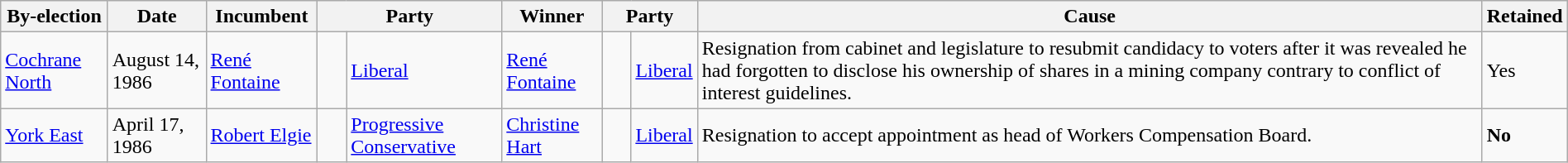<table class=wikitable style="width:100%">
<tr>
<th>By-election</th>
<th>Date</th>
<th>Incumbent</th>
<th colspan=2>Party</th>
<th>Winner</th>
<th colspan=2>Party</th>
<th>Cause</th>
<th>Retained</th>
</tr>
<tr>
<td><a href='#'>Cochrane North</a></td>
<td>August 14, 1986</td>
<td><a href='#'>René Fontaine</a></td>
<td>    </td>
<td><a href='#'>Liberal</a></td>
<td><a href='#'>René Fontaine</a></td>
<td>    </td>
<td><a href='#'>Liberal</a></td>
<td>Resignation from cabinet and legislature to resubmit candidacy to voters after it was revealed he had forgotten to disclose his ownership of shares in a mining company contrary to conflict of interest guidelines.</td>
<td>Yes</td>
</tr>
<tr>
<td><a href='#'>York East</a></td>
<td>April 17, 1986</td>
<td><a href='#'>Robert Elgie</a></td>
<td>   </td>
<td><a href='#'>Progressive Conservative</a></td>
<td><a href='#'>Christine Hart</a></td>
<td>    </td>
<td><a href='#'>Liberal</a></td>
<td>Resignation to accept appointment as head of Workers Compensation Board.</td>
<td><strong>No</strong></td>
</tr>
</table>
